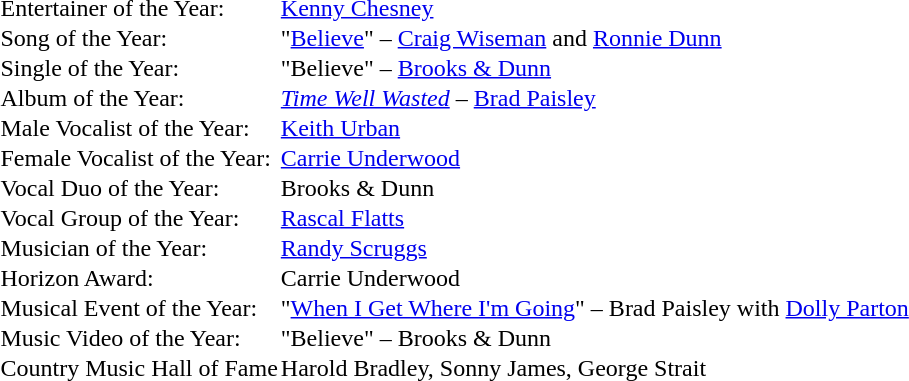<table cellspacing="0" border="0" cellpadding="1">
<tr>
<td>Entertainer of the Year:</td>
<td><a href='#'>Kenny Chesney</a></td>
</tr>
<tr>
<td>Song of the Year:</td>
<td>"<a href='#'>Believe</a>" – <a href='#'>Craig Wiseman</a> and <a href='#'>Ronnie Dunn</a></td>
</tr>
<tr>
<td>Single of the Year:</td>
<td>"Believe" – <a href='#'>Brooks & Dunn</a></td>
</tr>
<tr>
<td>Album of the Year:</td>
<td><em><a href='#'>Time Well Wasted</a></em> – <a href='#'>Brad Paisley</a></td>
</tr>
<tr>
<td>Male Vocalist of the Year:</td>
<td><a href='#'>Keith Urban</a></td>
</tr>
<tr>
<td>Female Vocalist of the Year:</td>
<td><a href='#'>Carrie Underwood</a></td>
</tr>
<tr>
<td>Vocal Duo of the Year:</td>
<td>Brooks & Dunn</td>
</tr>
<tr>
<td>Vocal Group of the Year:</td>
<td><a href='#'>Rascal Flatts</a></td>
</tr>
<tr>
<td>Musician of the Year:</td>
<td><a href='#'>Randy Scruggs</a></td>
</tr>
<tr>
<td>Horizon Award:</td>
<td>Carrie Underwood</td>
</tr>
<tr>
<td>Musical Event of the Year:</td>
<td>"<a href='#'>When I Get Where I'm Going</a>" – Brad Paisley with <a href='#'>Dolly Parton</a></td>
</tr>
<tr>
<td>Music Video of the Year:</td>
<td>"Believe" – Brooks & Dunn</td>
</tr>
<tr>
<td>Country Music Hall of Fame</td>
<td>Harold Bradley, Sonny James, George Strait</td>
</tr>
</table>
